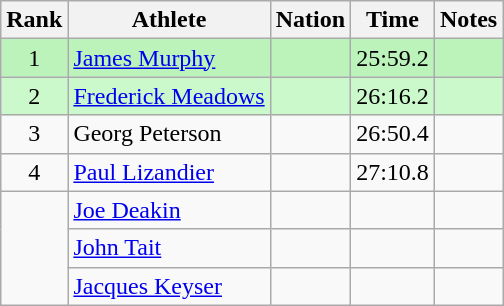<table class="wikitable sortable">
<tr>
<th>Rank</th>
<th>Athlete</th>
<th>Nation</th>
<th>Time</th>
<th>Notes</th>
</tr>
<tr bgcolor=bbf3bb>
<td align=center>1</td>
<td><a href='#'>James Murphy</a></td>
<td></td>
<td align=center>25:59.2</td>
<td align=center></td>
</tr>
<tr bgcolor=ccf9cc>
<td align=center>2</td>
<td><a href='#'>Frederick Meadows</a></td>
<td></td>
<td align=center>26:16.2</td>
<td align=center></td>
</tr>
<tr>
<td align=center>3</td>
<td>Georg Peterson</td>
<td></td>
<td align=center>26:50.4</td>
<td></td>
</tr>
<tr>
<td align=center>4</td>
<td><a href='#'>Paul Lizandier</a></td>
<td></td>
<td align=center>27:10.8</td>
<td></td>
</tr>
<tr>
<td rowspan=3 align=center></td>
<td><a href='#'>Joe Deakin</a></td>
<td></td>
<td align=center></td>
<td></td>
</tr>
<tr>
<td><a href='#'>John Tait</a></td>
<td></td>
<td align=center></td>
<td></td>
</tr>
<tr>
<td><a href='#'>Jacques Keyser</a></td>
<td></td>
<td align=center></td>
<td></td>
</tr>
</table>
